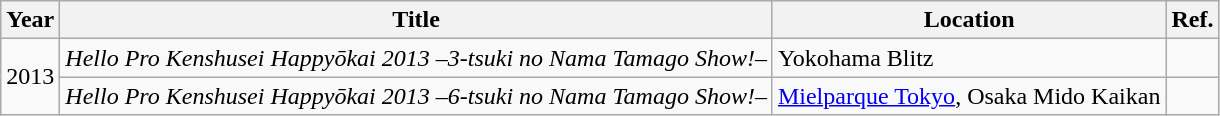<table class="wikitable">
<tr>
<th>Year</th>
<th>Title</th>
<th>Location</th>
<th>Ref.</th>
</tr>
<tr>
<td rowspan="2">2013</td>
<td><em>Hello Pro Kenshusei Happyōkai 2013 –3-tsuki no Nama Tamago Show!–</em></td>
<td>Yokohama Blitz</td>
<td></td>
</tr>
<tr>
<td><em>Hello Pro Kenshusei Happyōkai 2013 –6-tsuki no Nama Tamago Show!–</em></td>
<td><a href='#'>Mielparque Tokyo</a>, Osaka Mido Kaikan</td>
<td></td>
</tr>
</table>
